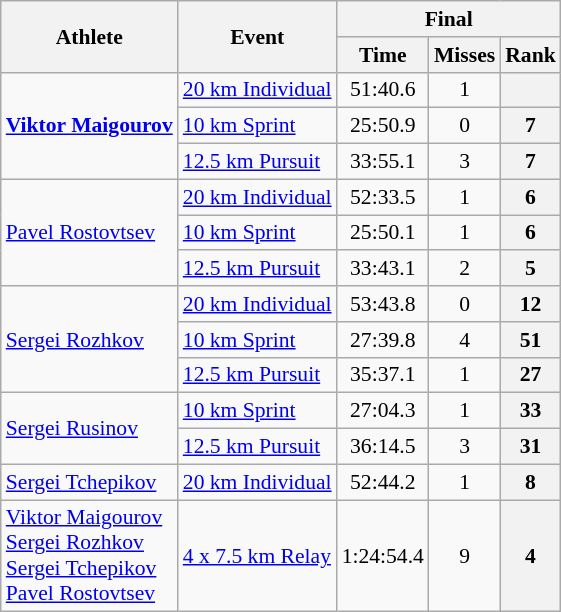<table class="wikitable" style="font-size:90%">
<tr>
<th rowspan="2">Athlete</th>
<th rowspan="2">Event</th>
<th colspan="3">Final</th>
</tr>
<tr>
<th>Time</th>
<th>Misses</th>
<th>Rank</th>
</tr>
<tr>
<td rowspan=3><strong><a href='#'>Viktor Maigourov</a></strong></td>
<td><a href='#'>20 km Individual</a></td>
<td align="center">51:40.6</td>
<td align="center">1</td>
<th align="center"></th>
</tr>
<tr>
<td><a href='#'>10 km Sprint</a></td>
<td align="center">25:50.9</td>
<td align="center">0</td>
<th align="center">7</th>
</tr>
<tr>
<td><a href='#'>12.5 km Pursuit</a></td>
<td align="center">33:55.1</td>
<td align="center">3</td>
<th align="center">7</th>
</tr>
<tr>
<td rowspan=3><a href='#'>Pavel Rostovtsev</a></td>
<td><a href='#'>20 km Individual</a></td>
<td align="center">52:33.5</td>
<td align="center">1</td>
<th align="center">6</th>
</tr>
<tr>
<td><a href='#'>10 km Sprint</a></td>
<td align="center">25:50.1</td>
<td align="center">1</td>
<th align="center">6</th>
</tr>
<tr>
<td><a href='#'>12.5 km Pursuit</a></td>
<td align="center">33:43.1</td>
<td align="center">2</td>
<th align="center">5</th>
</tr>
<tr>
<td rowspan=3><a href='#'>Sergei Rozhkov</a></td>
<td><a href='#'>20 km Individual</a></td>
<td align="center">53:43.8</td>
<td align="center">0</td>
<th align="center">12</th>
</tr>
<tr>
<td><a href='#'>10 km Sprint</a></td>
<td align="center">27:39.8</td>
<td align="center">4</td>
<th align="center">51</th>
</tr>
<tr>
<td><a href='#'>12.5 km Pursuit</a></td>
<td align="center">35:37.1</td>
<td align="center">1</td>
<th align="center">27</th>
</tr>
<tr>
<td rowspan=2><a href='#'>Sergei Rusinov</a></td>
<td><a href='#'>10 km Sprint</a></td>
<td align="center">27:04.3</td>
<td align="center">1</td>
<th align="center">33</th>
</tr>
<tr>
<td><a href='#'>12.5 km Pursuit</a></td>
<td align="center">36:14.5</td>
<td align="center">3</td>
<th align="center">31</th>
</tr>
<tr>
<td><a href='#'>Sergei Tchepikov</a></td>
<td><a href='#'>20 km Individual</a></td>
<td align="center">52:44.2</td>
<td align="center">1</td>
<th align="center">8</th>
</tr>
<tr>
<td><a href='#'>Viktor Maigourov</a><br><a href='#'>Sergei Rozhkov</a><br><a href='#'>Sergei Tchepikov</a><br><a href='#'>Pavel Rostovtsev</a></td>
<td><a href='#'>4 x 7.5 km Relay</a></td>
<td align="center">1:24:54.4</td>
<td align="center">9</td>
<th align="center">4</th>
</tr>
</table>
